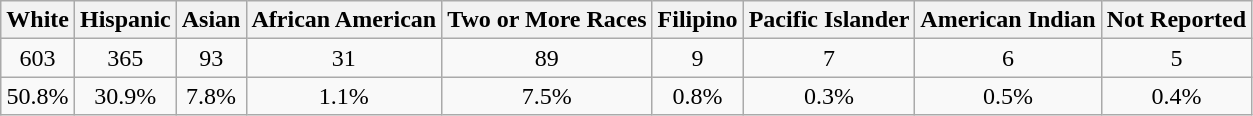<table class="wikitable"  style="margin-left:50px; text-align:center;">
<tr>
<th>White</th>
<th>Hispanic</th>
<th>Asian</th>
<th>African American</th>
<th>Two or More Races</th>
<th>Filipino</th>
<th>Pacific Islander</th>
<th>American Indian</th>
<th>Not Reported</th>
</tr>
<tr>
<td>603</td>
<td>365</td>
<td>93</td>
<td>31</td>
<td>89</td>
<td>9</td>
<td>7</td>
<td>6</td>
<td>5</td>
</tr>
<tr>
<td>50.8%</td>
<td>30.9%</td>
<td>7.8%</td>
<td>1.1%</td>
<td>7.5%</td>
<td>0.8%</td>
<td>0.3%</td>
<td>0.5%</td>
<td>0.4%</td>
</tr>
</table>
